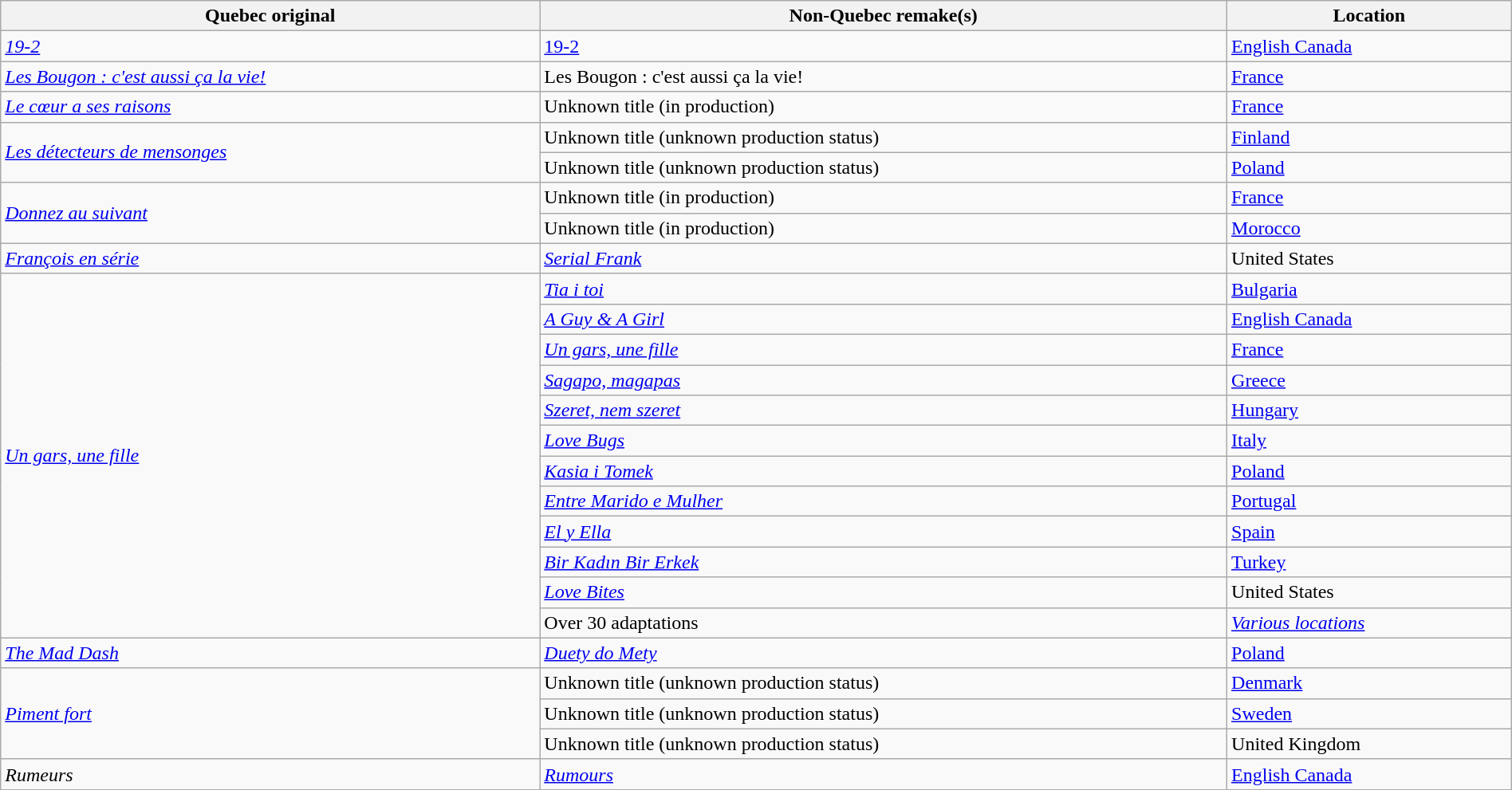<table class="wikitable" width=100%>
<tr>
<th>Quebec original</th>
<th>Non-Quebec remake(s)</th>
<th>Location</th>
</tr>
<tr>
<td><em><a href='#'>19-2</a></em></td>
<td><a href='#'>19-2</a></td>
<td><a href='#'>English Canada</a></td>
</tr>
<tr>
<td><em><a href='#'>Les Bougon : c'est aussi ça la vie!</a></em></td>
<td>Les Bougon : c'est aussi ça la vie!</td>
<td><a href='#'>France</a></td>
</tr>
<tr>
<td><em><a href='#'>Le cœur a ses raisons</a></em></td>
<td>Unknown title (in production)</td>
<td><a href='#'>France</a></td>
</tr>
<tr>
<td rowspan="2"><em><a href='#'>Les détecteurs de mensonges</a></em></td>
<td>Unknown title (unknown production status)</td>
<td><a href='#'>Finland</a></td>
</tr>
<tr>
<td>Unknown title (unknown production status)</td>
<td><a href='#'>Poland</a></td>
</tr>
<tr>
<td rowspan="2"><em><a href='#'>Donnez au suivant</a></em></td>
<td>Unknown title (in production)</td>
<td><a href='#'>France</a></td>
</tr>
<tr>
<td>Unknown title (in production)</td>
<td><a href='#'>Morocco</a></td>
</tr>
<tr>
<td><em><a href='#'>François en série</a></em></td>
<td><em><a href='#'>Serial Frank</a></em></td>
<td>United States</td>
</tr>
<tr>
<td rowspan="12"><em><a href='#'>Un gars, une fille</a></em></td>
<td><em><a href='#'>Tia i toi</a></em></td>
<td><a href='#'>Bulgaria</a></td>
</tr>
<tr>
<td><em><a href='#'>A Guy & A Girl</a></em></td>
<td><a href='#'>English Canada</a></td>
</tr>
<tr>
<td><em><a href='#'>Un gars, une fille</a></em></td>
<td><a href='#'>France</a></td>
</tr>
<tr>
<td><em><a href='#'>Sagapo, magapas</a></em></td>
<td><a href='#'>Greece</a></td>
</tr>
<tr>
<td><em><a href='#'>Szeret, nem szeret</a></em></td>
<td><a href='#'>Hungary</a></td>
</tr>
<tr>
<td><em><a href='#'>Love Bugs</a></em></td>
<td><a href='#'>Italy</a></td>
</tr>
<tr>
<td><em><a href='#'>Kasia i Tomek</a></em></td>
<td><a href='#'>Poland</a></td>
</tr>
<tr>
<td><em><a href='#'>Entre Marido e Mulher</a></em></td>
<td><a href='#'>Portugal</a></td>
</tr>
<tr>
<td><em><a href='#'>El y Ella</a></em></td>
<td><a href='#'>Spain</a></td>
</tr>
<tr>
<td><em><a href='#'>Bir Kadın Bir Erkek</a></em></td>
<td><a href='#'>Turkey</a></td>
</tr>
<tr>
<td><em><a href='#'>Love Bites</a></em></td>
<td>United States</td>
</tr>
<tr>
<td>Over 30 adaptations</td>
<td><em><a href='#'>Various locations</a></em></td>
</tr>
<tr>
<td><em><a href='#'>The Mad Dash</a></em></td>
<td><em><a href='#'>Duety do Mety</a></em></td>
<td><a href='#'>Poland</a></td>
</tr>
<tr>
<td rowspan="3"><em><a href='#'>Piment fort</a></em></td>
<td>Unknown title (unknown production status)</td>
<td><a href='#'>Denmark</a></td>
</tr>
<tr>
<td>Unknown title (unknown production status)</td>
<td><a href='#'>Sweden</a></td>
</tr>
<tr>
<td>Unknown title (unknown production status)</td>
<td>United Kingdom </td>
</tr>
<tr>
<td><em>Rumeurs</em></td>
<td><em><a href='#'>Rumours</a></em></td>
<td><a href='#'>English Canada</a><br></td>
</tr>
</table>
